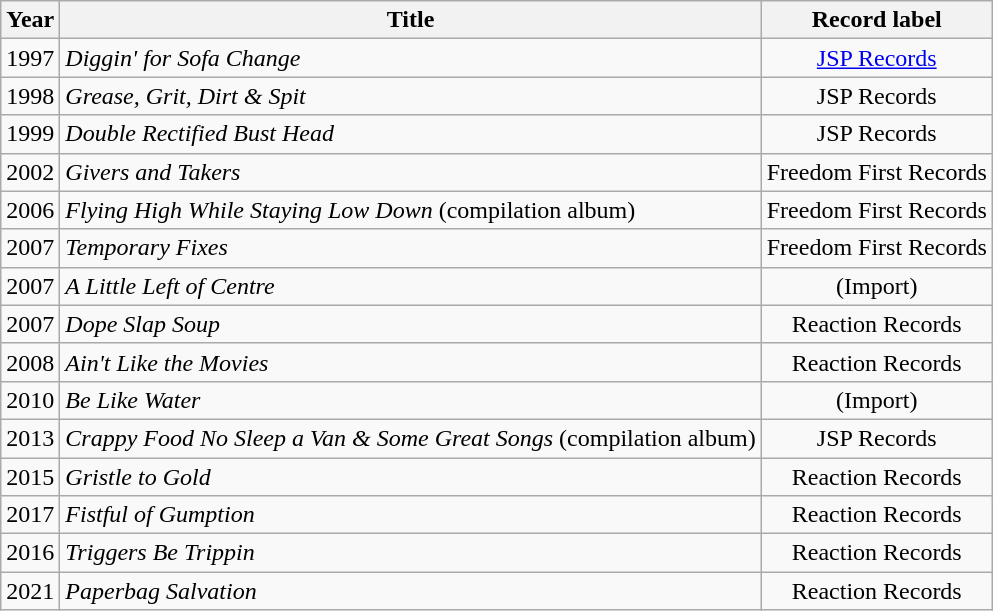<table class="wikitable sortable">
<tr>
<th>Year</th>
<th>Title</th>
<th>Record label</th>
</tr>
<tr>
<td>1997</td>
<td><em>Diggin' for Sofa Change</em></td>
<td align="center"><a href='#'>JSP Records</a></td>
</tr>
<tr>
<td>1998</td>
<td><em>Grease, Grit, Dirt & Spit</em></td>
<td align="center">JSP Records</td>
</tr>
<tr>
<td>1999</td>
<td><em>Double Rectified Bust Head</em></td>
<td align="center">JSP Records</td>
</tr>
<tr>
<td>2002</td>
<td><em>Givers and Takers</em></td>
<td align="center">Freedom First Records</td>
</tr>
<tr>
<td>2006</td>
<td><em>Flying High While Staying Low Down</em> (compilation album)</td>
<td align="center">Freedom First Records</td>
</tr>
<tr>
<td>2007</td>
<td><em>Temporary Fixes</em></td>
<td align="center">Freedom First Records</td>
</tr>
<tr>
<td>2007</td>
<td><em>A Little Left of Centre</em></td>
<td align="center">(Import)</td>
</tr>
<tr>
<td>2007</td>
<td><em>Dope Slap Soup</em></td>
<td align="center">Reaction Records</td>
</tr>
<tr>
<td>2008</td>
<td><em>Ain't Like the Movies</em></td>
<td align="center">Reaction Records</td>
</tr>
<tr>
<td>2010</td>
<td><em>Be Like Water</em></td>
<td align="center">(Import)</td>
</tr>
<tr>
<td>2013</td>
<td><em>Crappy Food No Sleep a Van & Some Great Songs</em> (compilation album)</td>
<td align="center">JSP Records</td>
</tr>
<tr>
<td>2015</td>
<td><em>Gristle to Gold</em></td>
<td align="center">Reaction Records</td>
</tr>
<tr>
<td>2017</td>
<td><em>Fistful of Gumption</em></td>
<td align="center">Reaction Records</td>
</tr>
<tr>
<td>2016</td>
<td><em>Triggers Be Trippin</em></td>
<td align="center">Reaction Records</td>
</tr>
<tr>
<td>2021</td>
<td><em>Paperbag Salvation</em></td>
<td align="center">Reaction Records</td>
</tr>
</table>
